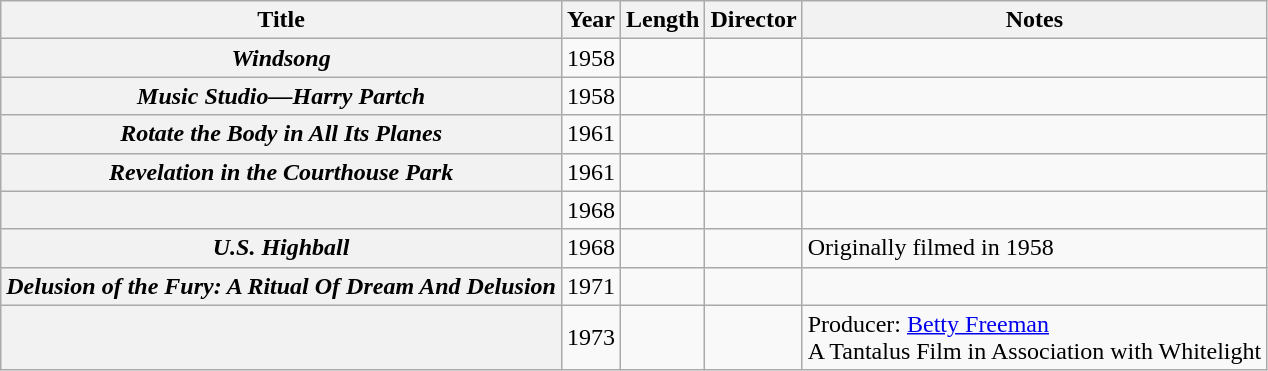<table class="wikitable sortable plainrowheaders">
<tr>
<th scope="col">Title</th>
<th scope="col">Year</th>
<th scope="col">Length</th>
<th scope="col">Director</th>
<th scope="col" class="unsortable">Notes</th>
</tr>
<tr>
<th scope="row"><em>Windsong</em></th>
<td align="right">1958</td>
<td></td>
<td></td>
<td></td>
</tr>
<tr>
<th scope="row"><em>Music Studio—Harry Partch</em></th>
<td align="right">1958</td>
<td></td>
<td></td>
<td></td>
</tr>
<tr>
<th scope="row"><em>Rotate the Body in All Its Planes</em></th>
<td align="right">1961</td>
<td></td>
<td></td>
<td></td>
</tr>
<tr>
<th scope="row"><em>Revelation in the Courthouse Park</em></th>
<td align="right">1961</td>
<td></td>
<td></td>
<td></td>
</tr>
<tr>
<th scope="row"><em></em></th>
<td align="right">1968</td>
<td></td>
<td></td>
<td></td>
</tr>
<tr>
<th scope="row"><em>U.S. Highball</em></th>
<td align="right">1968</td>
<td></td>
<td></td>
<td>Originally filmed in 1958</td>
</tr>
<tr>
<th scope="row"><em>Delusion of the Fury: A Ritual Of Dream And Delusion</em></th>
<td align="right">1971</td>
<td></td>
<td></td>
<td></td>
</tr>
<tr>
<th scope="row"><em></em></th>
<td align="right">1973</td>
<td></td>
<td></td>
<td>Producer: <a href='#'>Betty Freeman</a> <br>A Tantalus Film in Association with Whitelight</td>
</tr>
</table>
